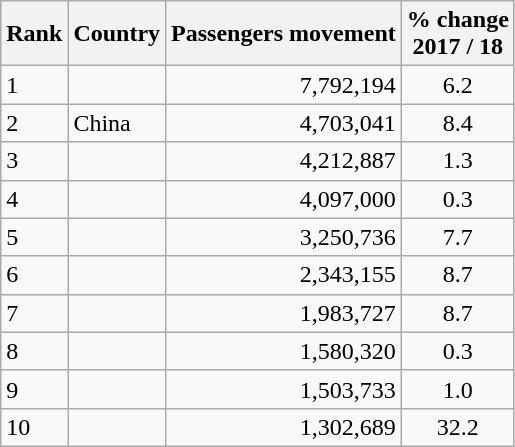<table class="wikitable sortable">
<tr>
<th>Rank</th>
<th>Country</th>
<th>Passengers movement</th>
<th>% change<br>2017 / 18</th>
</tr>
<tr>
<td>1</td>
<td></td>
<td style="text-align:right;">7,792,194</td>
<td style="text-align:center;"> 6.2</td>
</tr>
<tr>
<td>2</td>
<td> China</td>
<td style="text-align:right;">4,703,041</td>
<td style="text-align:center;"> 8.4</td>
</tr>
<tr>
<td>3</td>
<td></td>
<td style="text-align:right;">4,212,887</td>
<td style="text-align:center;"> 1.3</td>
</tr>
<tr>
<td>4</td>
<td></td>
<td style="text-align:right;">4,097,000</td>
<td style="text-align:center;"> 0.3</td>
</tr>
<tr>
<td>5</td>
<td></td>
<td style="text-align:right;">3,250,736</td>
<td style="text-align:center;"> 7.7</td>
</tr>
<tr>
<td>6</td>
<td></td>
<td style="text-align:right;">2,343,155</td>
<td style="text-align:center;"> 8.7</td>
</tr>
<tr>
<td>7</td>
<td></td>
<td style="text-align:right;">1,983,727</td>
<td style="text-align:center;"> 8.7</td>
</tr>
<tr>
<td>8</td>
<td></td>
<td style="text-align:right;">1,580,320</td>
<td style="text-align:center;"> 0.3</td>
</tr>
<tr>
<td>9</td>
<td></td>
<td style="text-align:right;">1,503,733</td>
<td style="text-align:center;"> 1.0</td>
</tr>
<tr>
<td>10</td>
<td></td>
<td style="text-align:right;">1,302,689</td>
<td style="text-align:center;"> 32.2</td>
</tr>
</table>
